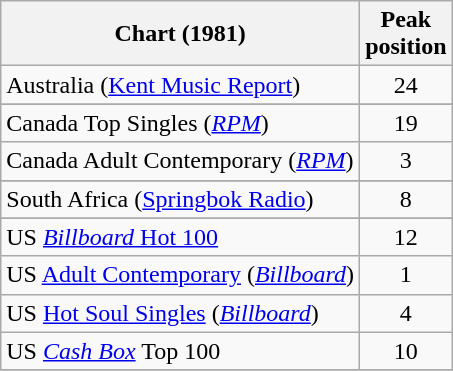<table class="wikitable sortable">
<tr>
<th>Chart (1981)</th>
<th>Peak<br>position</th>
</tr>
<tr>
<td>Australia (<a href='#'>Kent Music Report</a>)</td>
<td style="text-align:center;">24</td>
</tr>
<tr>
</tr>
<tr>
<td>Canada Top Singles (<a href='#'><em>RPM</em></a>)</td>
<td style="text-align:center;">19</td>
</tr>
<tr>
<td>Canada Adult Contemporary (<a href='#'><em>RPM</em></a>)</td>
<td style="text-align:center;">3</td>
</tr>
<tr>
</tr>
<tr>
</tr>
<tr>
</tr>
<tr>
<td>South Africa (<a href='#'>Springbok Radio</a>)</td>
<td align="center">8</td>
</tr>
<tr>
</tr>
<tr>
<td>US <a href='#'><em>Billboard</em> Hot 100</a></td>
<td style="text-align:center;">12</td>
</tr>
<tr>
<td>US <a href='#'>Adult Contemporary</a> (<em><a href='#'>Billboard</a></em>)</td>
<td style="text-align:center;">1</td>
</tr>
<tr>
<td>US <a href='#'>Hot Soul Singles</a> (<em><a href='#'>Billboard</a></em>)</td>
<td style="text-align:center;">4</td>
</tr>
<tr>
<td>US <em><a href='#'>Cash Box</a></em> Top 100 </td>
<td style="text-align:center;">10</td>
</tr>
<tr>
</tr>
</table>
